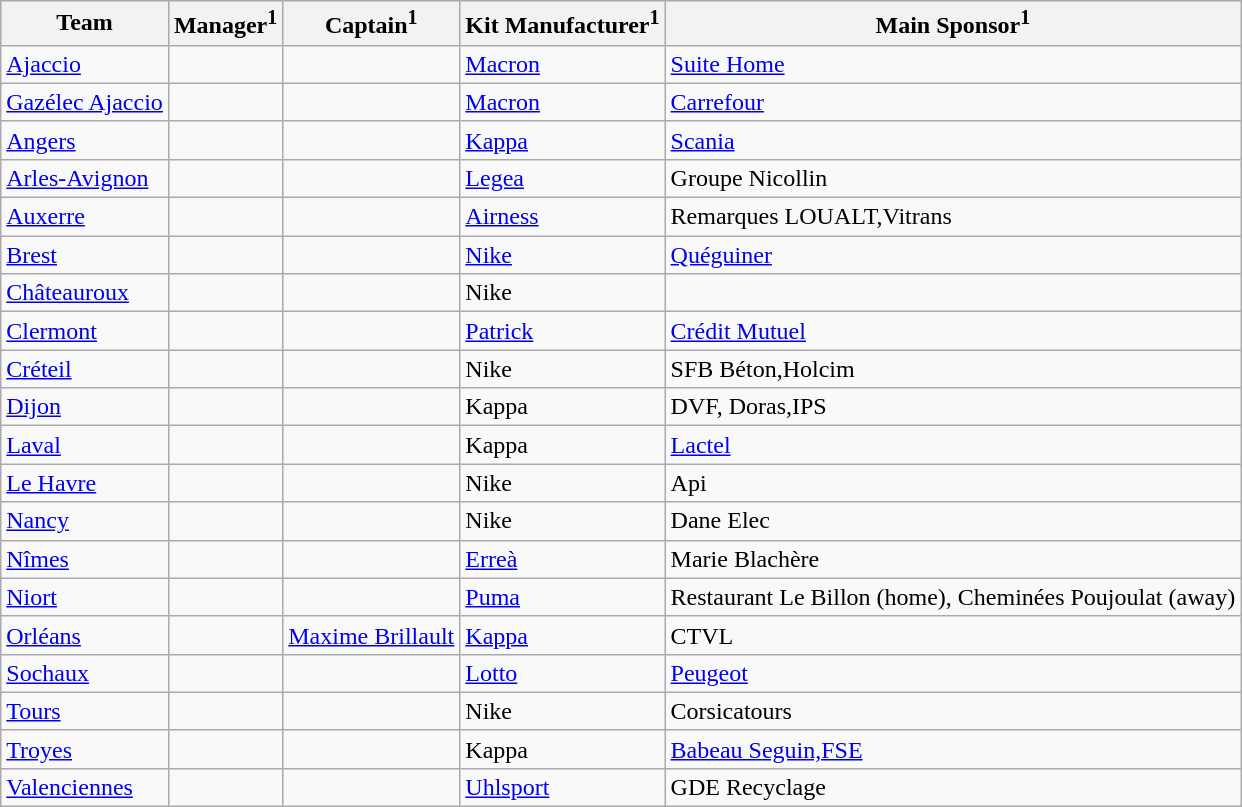<table class="wikitable sortable" style="text-align: left;">
<tr>
<th>Team</th>
<th>Manager<sup>1</sup></th>
<th>Captain<sup>1</sup></th>
<th>Kit Manufacturer<sup>1</sup></th>
<th>Main Sponsor<sup>1</sup></th>
</tr>
<tr>
<td><a href='#'>Ajaccio</a></td>
<td> </td>
<td> </td>
<td><a href='#'>Macron</a></td>
<td><a href='#'>Suite Home</a></td>
</tr>
<tr>
<td><a href='#'>Gazélec Ajaccio</a></td>
<td> </td>
<td> </td>
<td><a href='#'>Macron</a></td>
<td><a href='#'>Carrefour</a></td>
</tr>
<tr>
<td><a href='#'>Angers</a></td>
<td> </td>
<td> </td>
<td><a href='#'>Kappa</a></td>
<td><a href='#'>Scania</a></td>
</tr>
<tr>
<td><a href='#'>Arles-Avignon</a></td>
<td> </td>
<td> </td>
<td><a href='#'>Legea</a></td>
<td>Groupe Nicollin</td>
</tr>
<tr>
<td><a href='#'>Auxerre</a></td>
<td> </td>
<td> </td>
<td><a href='#'>Airness</a></td>
<td>Remarques LOUALT,Vitrans</td>
</tr>
<tr>
<td><a href='#'>Brest</a></td>
<td> </td>
<td> </td>
<td><a href='#'>Nike</a></td>
<td><a href='#'>Quéguiner</a></td>
</tr>
<tr>
<td><a href='#'>Châteauroux</a></td>
<td> </td>
<td> </td>
<td>Nike</td>
<td></td>
</tr>
<tr>
<td><a href='#'>Clermont</a></td>
<td> </td>
<td> </td>
<td><a href='#'>Patrick</a></td>
<td><a href='#'>Crédit Mutuel</a></td>
</tr>
<tr>
<td><a href='#'>Créteil</a></td>
<td> </td>
<td> </td>
<td>Nike</td>
<td>SFB Béton,Holcim</td>
</tr>
<tr>
<td><a href='#'>Dijon</a></td>
<td> </td>
<td> </td>
<td>Kappa</td>
<td>DVF, Doras,IPS</td>
</tr>
<tr>
<td><a href='#'>Laval</a></td>
<td> </td>
<td> </td>
<td>Kappa</td>
<td><a href='#'>Lactel</a></td>
</tr>
<tr>
<td><a href='#'>Le Havre</a></td>
<td> </td>
<td> </td>
<td>Nike</td>
<td>Api</td>
</tr>
<tr>
<td><a href='#'>Nancy</a></td>
<td> </td>
<td> </td>
<td>Nike</td>
<td>Dane Elec</td>
</tr>
<tr>
<td><a href='#'>Nîmes</a></td>
<td> </td>
<td> </td>
<td><a href='#'>Erreà</a></td>
<td>Marie Blachère</td>
</tr>
<tr>
<td><a href='#'>Niort</a></td>
<td> </td>
<td> </td>
<td><a href='#'>Puma</a></td>
<td>Restaurant Le Billon (home), Cheminées Poujoulat (away)</td>
</tr>
<tr>
<td><a href='#'>Orléans</a></td>
<td> </td>
<td> <a href='#'>Maxime Brillault</a></td>
<td><a href='#'>Kappa</a></td>
<td>CTVL</td>
</tr>
<tr>
<td><a href='#'>Sochaux</a></td>
<td> </td>
<td> </td>
<td><a href='#'>Lotto</a></td>
<td><a href='#'>Peugeot</a></td>
</tr>
<tr>
<td><a href='#'>Tours</a></td>
<td> </td>
<td> </td>
<td>Nike</td>
<td>Corsicatours</td>
</tr>
<tr>
<td><a href='#'>Troyes</a></td>
<td> </td>
<td> </td>
<td>Kappa</td>
<td><a href='#'>Babeau Seguin,FSE</a></td>
</tr>
<tr>
<td><a href='#'>Valenciennes</a></td>
<td> </td>
<td> </td>
<td><a href='#'>Uhlsport</a></td>
<td>GDE Recyclage</td>
</tr>
</table>
